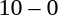<table style="text-align:center">
<tr>
<th width=200></th>
<th width=100></th>
<th width=200></th>
</tr>
<tr>
<td align=right><strong></strong></td>
<td>10 – 0</td>
<td align=left></td>
</tr>
</table>
